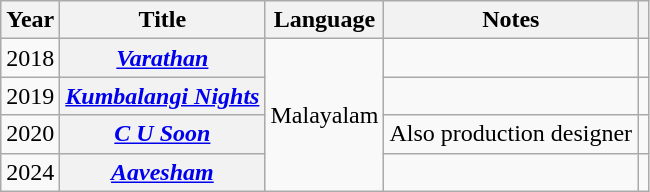<table class="wikitable sortable plainrowheaders">
<tr style="text-align:center;">
<th>Year</th>
<th>Title</th>
<th>Language</th>
<th class="unsortable">Notes</th>
<th class="unsortable"></th>
</tr>
<tr>
<td>2018</td>
<th scope="row"><em><a href='#'>Varathan</a></em></th>
<td rowspan="4">Malayalam</td>
<td></td>
<td></td>
</tr>
<tr>
<td>2019</td>
<th scope="row"><em><a href='#'>Kumbalangi Nights</a></em></th>
<td></td>
<td></td>
</tr>
<tr>
<td>2020</td>
<th scope="row"><em><a href='#'>C U Soon</a></em></th>
<td>Also production designer</td>
<td></td>
</tr>
<tr>
<td>2024</td>
<th scope="row"><em><a href='#'>Aavesham</a></em></th>
<td></td>
<td></td>
</tr>
</table>
